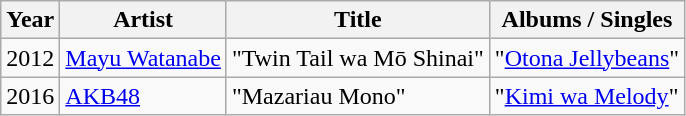<table class="wikitable sortable">
<tr>
<th>Year</th>
<th>Artist</th>
<th>Title</th>
<th>Albums / Singles</th>
</tr>
<tr>
<td>2012</td>
<td><a href='#'>Mayu Watanabe</a></td>
<td>"Twin Tail wa Mō Shinai"</td>
<td>"<a href='#'>Otona Jellybeans</a>"</td>
</tr>
<tr>
<td>2016</td>
<td><a href='#'>AKB48</a></td>
<td>"Mazariau Mono"</td>
<td>"<a href='#'>Kimi wa Melody</a>"</td>
</tr>
</table>
